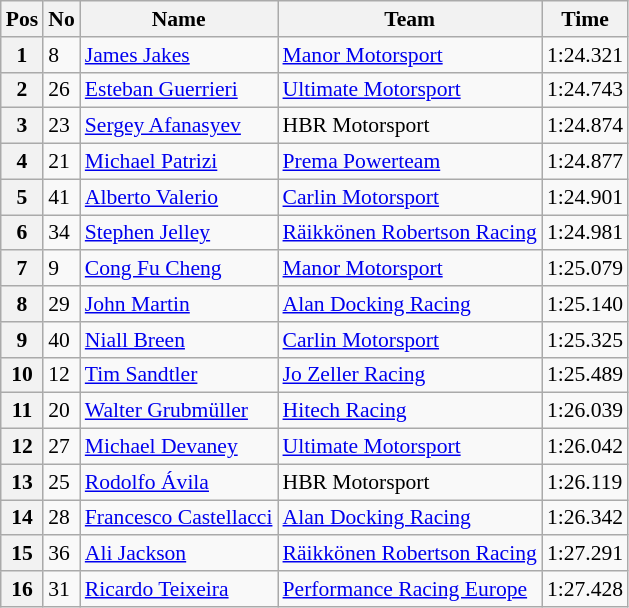<table class="wikitable" style="font-size: 90%">
<tr>
<th>Pos</th>
<th>No</th>
<th>Name</th>
<th>Team</th>
<th>Time</th>
</tr>
<tr>
<th>1</th>
<td>8</td>
<td> <a href='#'>James Jakes</a></td>
<td><a href='#'>Manor Motorsport</a></td>
<td>1:24.321</td>
</tr>
<tr>
<th>2</th>
<td>26</td>
<td> <a href='#'>Esteban Guerrieri</a></td>
<td><a href='#'>Ultimate Motorsport</a></td>
<td>1:24.743</td>
</tr>
<tr>
<th>3</th>
<td>23</td>
<td> <a href='#'>Sergey Afanasyev</a></td>
<td>HBR Motorsport</td>
<td>1:24.874</td>
</tr>
<tr>
<th>4</th>
<td>21</td>
<td> <a href='#'>Michael Patrizi</a></td>
<td><a href='#'>Prema Powerteam</a></td>
<td>1:24.877</td>
</tr>
<tr>
<th>5</th>
<td>41</td>
<td> <a href='#'>Alberto Valerio</a></td>
<td><a href='#'>Carlin Motorsport</a></td>
<td>1:24.901</td>
</tr>
<tr>
<th>6</th>
<td>34</td>
<td> <a href='#'>Stephen Jelley</a></td>
<td><a href='#'>Räikkönen Robertson Racing</a></td>
<td>1:24.981</td>
</tr>
<tr>
<th>7</th>
<td>9</td>
<td> <a href='#'>Cong Fu Cheng</a></td>
<td><a href='#'>Manor Motorsport</a></td>
<td>1:25.079</td>
</tr>
<tr>
<th>8</th>
<td>29</td>
<td> <a href='#'>John Martin</a></td>
<td><a href='#'>Alan Docking Racing</a></td>
<td>1:25.140</td>
</tr>
<tr>
<th>9</th>
<td>40</td>
<td> <a href='#'>Niall Breen</a></td>
<td><a href='#'>Carlin Motorsport</a></td>
<td>1:25.325</td>
</tr>
<tr>
<th>10</th>
<td>12</td>
<td> <a href='#'>Tim Sandtler</a></td>
<td><a href='#'>Jo Zeller Racing</a></td>
<td>1:25.489</td>
</tr>
<tr>
<th>11</th>
<td>20</td>
<td> <a href='#'>Walter Grubmüller</a></td>
<td><a href='#'>Hitech Racing</a></td>
<td>1:26.039</td>
</tr>
<tr>
<th>12</th>
<td>27</td>
<td> <a href='#'>Michael Devaney</a></td>
<td><a href='#'>Ultimate Motorsport</a></td>
<td>1:26.042</td>
</tr>
<tr>
<th>13</th>
<td>25</td>
<td> <a href='#'>Rodolfo Ávila</a></td>
<td>HBR Motorsport</td>
<td>1:26.119</td>
</tr>
<tr>
<th>14</th>
<td>28</td>
<td> <a href='#'>Francesco Castellacci</a></td>
<td><a href='#'>Alan Docking Racing</a></td>
<td>1:26.342</td>
</tr>
<tr>
<th>15</th>
<td>36</td>
<td> <a href='#'>Ali Jackson</a></td>
<td><a href='#'>Räikkönen Robertson Racing</a></td>
<td>1:27.291</td>
</tr>
<tr>
<th>16</th>
<td>31</td>
<td> <a href='#'>Ricardo Teixeira</a></td>
<td><a href='#'>Performance Racing Europe</a></td>
<td>1:27.428</td>
</tr>
</table>
